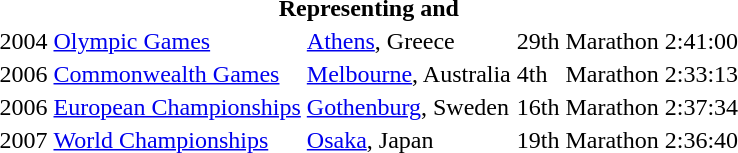<table>
<tr>
<th colspan="6">Representing  and </th>
</tr>
<tr>
<td>2004</td>
<td><a href='#'>Olympic Games</a></td>
<td><a href='#'>Athens</a>, Greece</td>
<td>29th</td>
<td>Marathon</td>
<td>2:41:00</td>
</tr>
<tr>
<td>2006</td>
<td><a href='#'>Commonwealth Games</a></td>
<td><a href='#'>Melbourne</a>, Australia</td>
<td>4th</td>
<td>Marathon</td>
<td>2:33:13</td>
</tr>
<tr>
<td>2006</td>
<td><a href='#'>European Championships</a></td>
<td><a href='#'>Gothenburg</a>, Sweden</td>
<td>16th</td>
<td>Marathon</td>
<td>2:37:34</td>
</tr>
<tr>
<td>2007</td>
<td><a href='#'>World Championships</a></td>
<td><a href='#'>Osaka</a>, Japan</td>
<td>19th</td>
<td>Marathon</td>
<td>2:36:40</td>
</tr>
</table>
